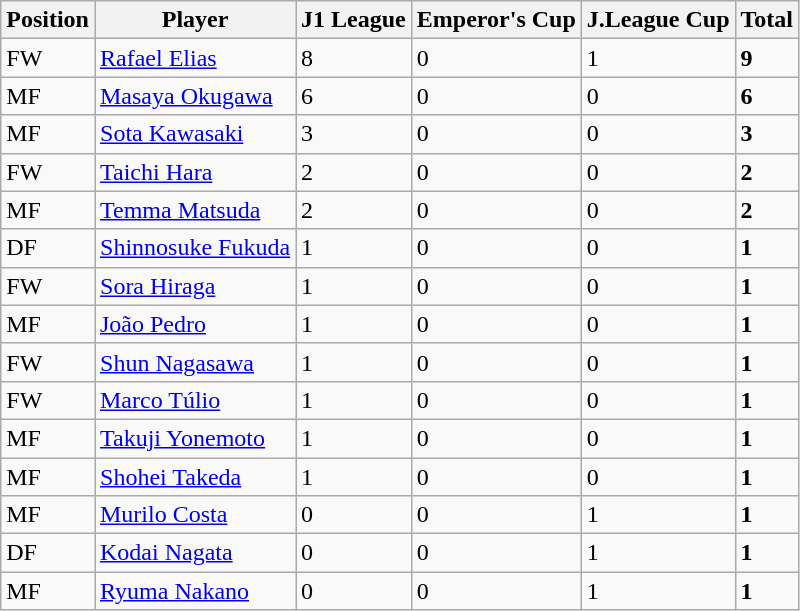<table class="wikitable sortable">
<tr>
<th>Position</th>
<th>Player</th>
<th>J1 League</th>
<th>Emperor's Cup</th>
<th>J.League Cup</th>
<th>Total</th>
</tr>
<tr>
<td>FW</td>
<td> <a href='#'>Rafael Elias</a></td>
<td>8</td>
<td>0</td>
<td>1</td>
<td><strong>9</strong></td>
</tr>
<tr>
<td>MF</td>
<td> <a href='#'>Masaya Okugawa</a></td>
<td>6</td>
<td>0</td>
<td>0</td>
<td><strong>6</strong></td>
</tr>
<tr>
<td>MF</td>
<td> <a href='#'>Sota Kawasaki</a></td>
<td>3</td>
<td>0</td>
<td>0</td>
<td><strong>3</strong></td>
</tr>
<tr>
<td>FW</td>
<td> <a href='#'>Taichi Hara</a></td>
<td>2</td>
<td>0</td>
<td>0</td>
<td><strong>2</strong></td>
</tr>
<tr>
<td>MF</td>
<td> <a href='#'>Temma Matsuda</a></td>
<td>2</td>
<td>0</td>
<td>0</td>
<td><strong>2</strong></td>
</tr>
<tr>
<td>DF</td>
<td> <a href='#'>Shinnosuke Fukuda</a></td>
<td>1</td>
<td>0</td>
<td>0</td>
<td><strong>1</strong></td>
</tr>
<tr>
<td>FW</td>
<td> <a href='#'>Sora Hiraga</a></td>
<td>1</td>
<td>0</td>
<td>0</td>
<td><strong>1</strong></td>
</tr>
<tr>
<td>MF</td>
<td> <a href='#'>João Pedro</a></td>
<td>1</td>
<td>0</td>
<td>0</td>
<td><strong>1</strong></td>
</tr>
<tr>
<td>FW</td>
<td> <a href='#'>Shun Nagasawa</a></td>
<td>1</td>
<td>0</td>
<td>0</td>
<td><strong>1</strong></td>
</tr>
<tr>
<td>FW</td>
<td> <a href='#'>Marco Túlio</a></td>
<td>1</td>
<td>0</td>
<td>0</td>
<td><strong>1</strong></td>
</tr>
<tr>
<td>MF</td>
<td> <a href='#'>Takuji Yonemoto</a></td>
<td>1</td>
<td>0</td>
<td>0</td>
<td><strong>1</strong></td>
</tr>
<tr>
<td>MF</td>
<td> <a href='#'>Shohei Takeda</a></td>
<td>1</td>
<td>0</td>
<td>0</td>
<td><strong>1</strong></td>
</tr>
<tr>
<td>MF</td>
<td> <a href='#'>Murilo Costa</a></td>
<td>0</td>
<td>0</td>
<td>1</td>
<td><strong>1</strong></td>
</tr>
<tr>
<td>DF</td>
<td> <a href='#'>Kodai Nagata</a></td>
<td>0</td>
<td>0</td>
<td>1</td>
<td><strong>1</strong></td>
</tr>
<tr>
<td>MF</td>
<td> <a href='#'>Ryuma Nakano</a></td>
<td>0</td>
<td>0</td>
<td>1</td>
<td><strong>1</strong></td>
</tr>
</table>
